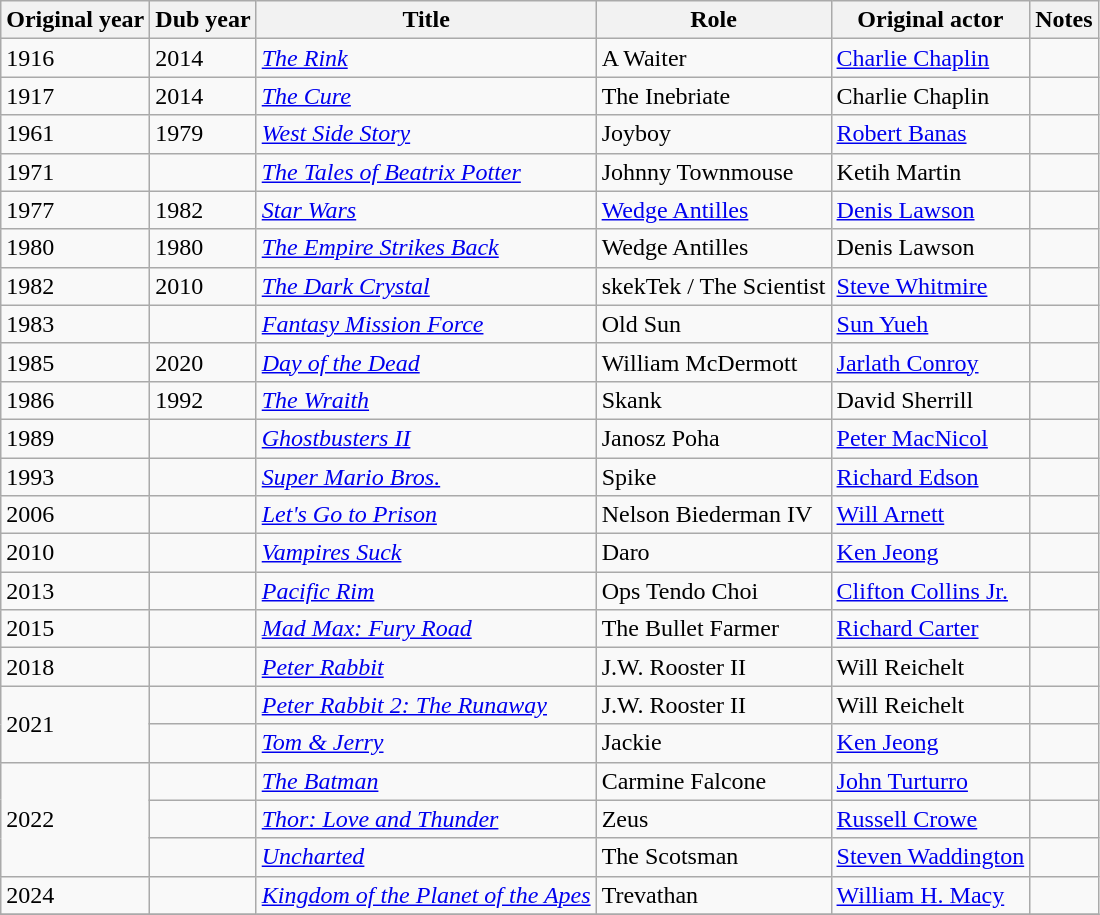<table class="wikitable sortable">
<tr>
<th>Original year</th>
<th>Dub year</th>
<th>Title</th>
<th>Role</th>
<th>Original actor</th>
<th>Notes</th>
</tr>
<tr>
<td>1916</td>
<td>2014</td>
<td><em><a href='#'>The Rink</a></em></td>
<td>A Waiter</td>
<td><a href='#'>Charlie Chaplin</a></td>
<td></td>
</tr>
<tr>
<td>1917</td>
<td>2014</td>
<td><em><a href='#'>The Cure</a></em></td>
<td>The Inebriate</td>
<td>Charlie Chaplin</td>
<td></td>
</tr>
<tr>
<td>1961</td>
<td>1979</td>
<td><em><a href='#'>West Side Story</a></em></td>
<td>Joyboy</td>
<td><a href='#'>Robert Banas</a></td>
<td></td>
</tr>
<tr>
<td>1971</td>
<td></td>
<td><em><a href='#'>The Tales of Beatrix Potter</a></em></td>
<td>Johnny Townmouse</td>
<td>Ketih Martin</td>
<td></td>
</tr>
<tr>
<td>1977</td>
<td>1982</td>
<td><em><a href='#'>Star Wars</a></em></td>
<td><a href='#'>Wedge Antilles</a></td>
<td><a href='#'>Denis Lawson</a></td>
<td></td>
</tr>
<tr>
<td>1980</td>
<td>1980</td>
<td><em><a href='#'>The Empire Strikes Back</a></em></td>
<td>Wedge Antilles</td>
<td>Denis Lawson</td>
<td></td>
</tr>
<tr>
<td>1982</td>
<td>2010</td>
<td><em><a href='#'>The Dark Crystal</a></em></td>
<td>skekTek / The Scientist</td>
<td><a href='#'>Steve Whitmire</a></td>
<td></td>
</tr>
<tr>
<td>1983</td>
<td></td>
<td><em><a href='#'>Fantasy Mission Force</a></em></td>
<td>Old Sun</td>
<td><a href='#'>Sun Yueh</a></td>
<td></td>
</tr>
<tr>
<td>1985</td>
<td>2020</td>
<td><em><a href='#'>Day of the Dead</a></em></td>
<td>William McDermott</td>
<td><a href='#'>Jarlath Conroy</a></td>
<td></td>
</tr>
<tr>
<td>1986</td>
<td>1992</td>
<td><em><a href='#'>The Wraith</a></em></td>
<td>Skank</td>
<td>David Sherrill</td>
<td></td>
</tr>
<tr>
<td>1989</td>
<td></td>
<td><em><a href='#'>Ghostbusters II</a></em></td>
<td>Janosz Poha</td>
<td><a href='#'>Peter MacNicol</a></td>
<td></td>
</tr>
<tr>
<td>1993</td>
<td></td>
<td><em><a href='#'>Super Mario Bros.</a></em></td>
<td>Spike</td>
<td><a href='#'>Richard Edson</a></td>
<td></td>
</tr>
<tr>
<td>2006</td>
<td></td>
<td><em><a href='#'>Let's Go to Prison</a></em></td>
<td>Nelson Biederman IV</td>
<td><a href='#'>Will Arnett</a></td>
<td></td>
</tr>
<tr>
<td>2010</td>
<td></td>
<td><em><a href='#'>Vampires Suck</a></em></td>
<td>Daro</td>
<td><a href='#'>Ken Jeong</a></td>
<td></td>
</tr>
<tr>
<td>2013</td>
<td></td>
<td><em><a href='#'>Pacific Rim</a></em></td>
<td>Ops Tendo Choi</td>
<td><a href='#'>Clifton Collins Jr.</a></td>
<td></td>
</tr>
<tr>
<td>2015</td>
<td></td>
<td><em><a href='#'>Mad Max: Fury Road</a></em></td>
<td>The Bullet Farmer</td>
<td><a href='#'>Richard Carter</a></td>
<td></td>
</tr>
<tr>
<td>2018</td>
<td></td>
<td><em><a href='#'>Peter Rabbit</a></em></td>
<td>J.W. Rooster II</td>
<td>Will Reichelt</td>
<td></td>
</tr>
<tr>
<td rowspan="2">2021</td>
<td></td>
<td><em><a href='#'>Peter Rabbit 2: The Runaway</a></em></td>
<td>J.W. Rooster II</td>
<td>Will Reichelt</td>
<td></td>
</tr>
<tr>
<td></td>
<td><em><a href='#'>Tom & Jerry</a></em></td>
<td>Jackie</td>
<td><a href='#'>Ken Jeong</a></td>
<td></td>
</tr>
<tr>
<td rowspan="3">2022</td>
<td></td>
<td><em><a href='#'>The Batman</a></em></td>
<td>Carmine Falcone</td>
<td><a href='#'>John Turturro</a></td>
<td></td>
</tr>
<tr>
<td></td>
<td><em><a href='#'>Thor: Love and Thunder</a></em></td>
<td>Zeus</td>
<td><a href='#'>Russell Crowe</a></td>
<td></td>
</tr>
<tr>
<td></td>
<td><em><a href='#'>Uncharted</a></em></td>
<td>The Scotsman</td>
<td><a href='#'>Steven Waddington</a></td>
<td></td>
</tr>
<tr>
<td>2024</td>
<td></td>
<td><em><a href='#'>Kingdom of the Planet of the Apes</a></em></td>
<td>Trevathan</td>
<td><a href='#'>William H. Macy</a></td>
<td></td>
</tr>
<tr>
</tr>
</table>
